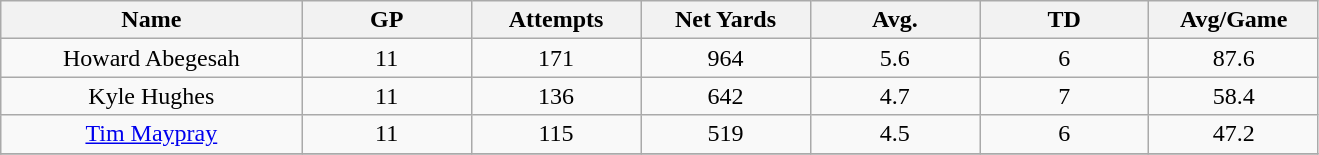<table class="wikitable sortable">
<tr>
<th bgcolor="#DDDDFF" width="16%">Name</th>
<th bgcolor="#DDDDFF" width="9%">GP</th>
<th bgcolor="#DDDDFF" width="9%">Attempts</th>
<th bgcolor="#DDDDFF" width="9%">Net Yards</th>
<th bgcolor="#DDDDFF" width="9%">Avg.</th>
<th bgcolor="#DDDDFF" width="9%">TD</th>
<th bgcolor="#DDDDFF" width="9%">Avg/Game</th>
</tr>
<tr align="center">
<td>Howard Abegesah</td>
<td>11</td>
<td>171</td>
<td>964</td>
<td>5.6</td>
<td>6</td>
<td>87.6</td>
</tr>
<tr align="center">
<td>Kyle Hughes</td>
<td>11</td>
<td>136</td>
<td>642</td>
<td>4.7</td>
<td>7</td>
<td>58.4</td>
</tr>
<tr align="center">
<td><a href='#'>Tim Maypray</a></td>
<td>11</td>
<td>115</td>
<td>519</td>
<td>4.5</td>
<td>6</td>
<td>47.2</td>
</tr>
<tr align="center">
</tr>
</table>
